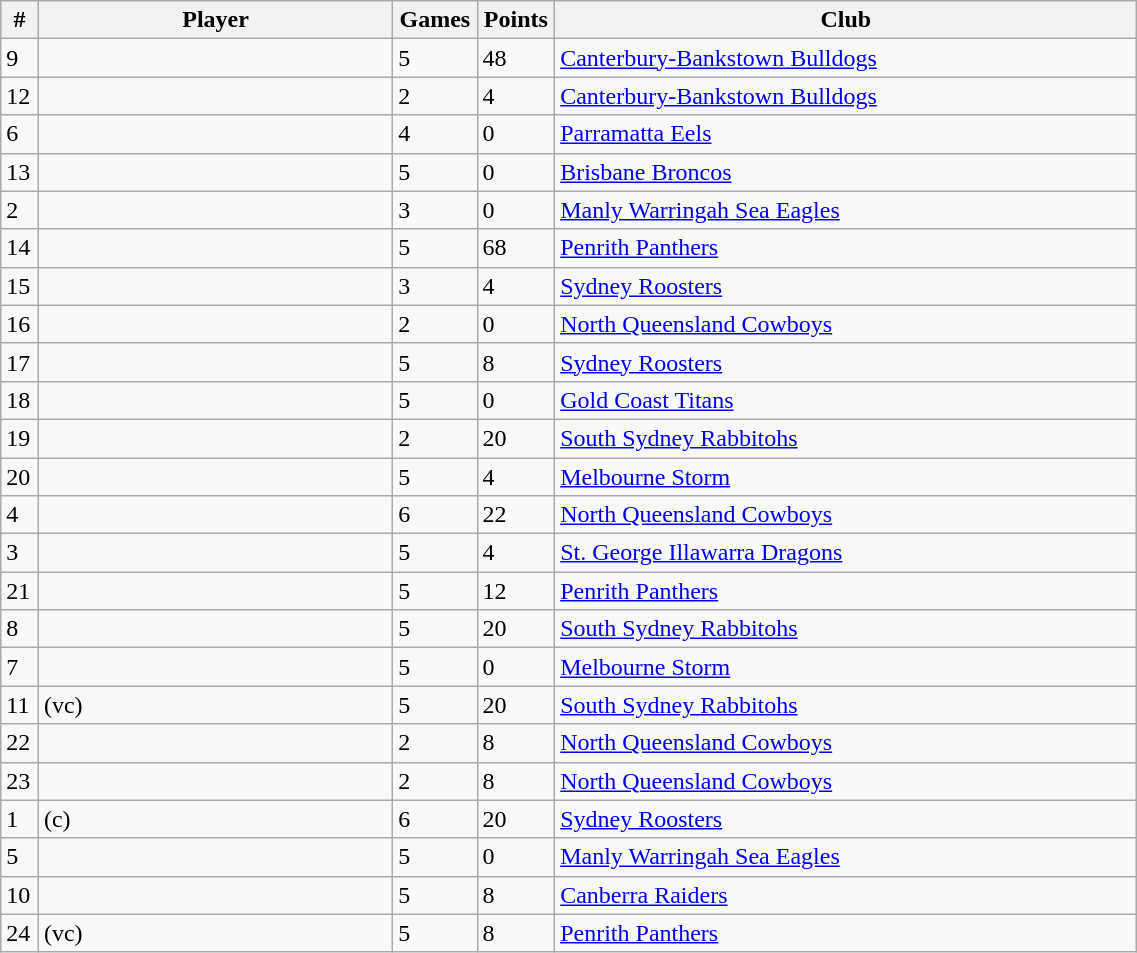<table class="wikitable sortable" style="width:60%;text-align:left">
<tr>
<th width=2%>#</th>
<th width=28%>Player</th>
<th width=2%>Games</th>
<th width=2%>Points</th>
<th width=46%>Club</th>
</tr>
<tr>
<td>9</td>
<td></td>
<td>5</td>
<td>48</td>
<td> <a href='#'>Canterbury-Bankstown Bulldogs</a></td>
</tr>
<tr>
<td>12</td>
<td></td>
<td>2</td>
<td>4</td>
<td> <a href='#'>Canterbury-Bankstown Bulldogs</a></td>
</tr>
<tr>
<td>6</td>
<td></td>
<td>4</td>
<td>0</td>
<td> <a href='#'>Parramatta Eels</a></td>
</tr>
<tr>
<td>13</td>
<td></td>
<td>5</td>
<td>0</td>
<td> <a href='#'>Brisbane Broncos</a></td>
</tr>
<tr>
<td>2</td>
<td></td>
<td>3</td>
<td>0</td>
<td> <a href='#'>Manly Warringah Sea Eagles</a></td>
</tr>
<tr>
<td>14</td>
<td></td>
<td>5</td>
<td>68</td>
<td> <a href='#'>Penrith Panthers</a></td>
</tr>
<tr>
<td>15</td>
<td></td>
<td>3</td>
<td>4</td>
<td> <a href='#'>Sydney Roosters</a></td>
</tr>
<tr>
<td>16</td>
<td></td>
<td>2</td>
<td>0</td>
<td> <a href='#'>North Queensland Cowboys</a></td>
</tr>
<tr>
<td>17</td>
<td></td>
<td>5</td>
<td>8</td>
<td> <a href='#'>Sydney Roosters</a></td>
</tr>
<tr>
<td>18</td>
<td></td>
<td>5</td>
<td>0</td>
<td> <a href='#'>Gold Coast Titans</a></td>
</tr>
<tr>
<td>19</td>
<td></td>
<td>2</td>
<td>20</td>
<td> <a href='#'>South Sydney Rabbitohs</a></td>
</tr>
<tr>
<td>20</td>
<td></td>
<td>5</td>
<td>4</td>
<td> <a href='#'>Melbourne Storm</a></td>
</tr>
<tr>
<td>4</td>
<td></td>
<td>6</td>
<td>22</td>
<td> <a href='#'>North Queensland Cowboys</a></td>
</tr>
<tr>
<td>3</td>
<td></td>
<td>5</td>
<td>4</td>
<td> <a href='#'>St. George Illawarra Dragons</a></td>
</tr>
<tr>
<td>21</td>
<td></td>
<td>5</td>
<td>12</td>
<td> <a href='#'>Penrith Panthers</a></td>
</tr>
<tr>
<td>8</td>
<td></td>
<td>5</td>
<td>20</td>
<td> <a href='#'>South Sydney Rabbitohs</a></td>
</tr>
<tr>
<td>7</td>
<td></td>
<td>5</td>
<td>0</td>
<td> <a href='#'>Melbourne Storm</a></td>
</tr>
<tr>
<td>11</td>
<td> (vc)</td>
<td>5</td>
<td>20</td>
<td> <a href='#'>South Sydney Rabbitohs</a></td>
</tr>
<tr>
<td>22</td>
<td></td>
<td>2</td>
<td>8</td>
<td> <a href='#'>North Queensland Cowboys</a></td>
</tr>
<tr>
<td>23</td>
<td></td>
<td>2</td>
<td>8</td>
<td> <a href='#'>North Queensland Cowboys</a></td>
</tr>
<tr>
<td>1</td>
<td> (c)</td>
<td>6</td>
<td>20</td>
<td> <a href='#'>Sydney Roosters</a></td>
</tr>
<tr>
<td>5</td>
<td></td>
<td>5</td>
<td>0</td>
<td> <a href='#'>Manly Warringah Sea Eagles</a></td>
</tr>
<tr>
<td>10</td>
<td></td>
<td>5</td>
<td>8</td>
<td> <a href='#'>Canberra Raiders</a></td>
</tr>
<tr>
<td>24</td>
<td> (vc)</td>
<td>5</td>
<td>8</td>
<td> <a href='#'>Penrith Panthers</a></td>
</tr>
</table>
